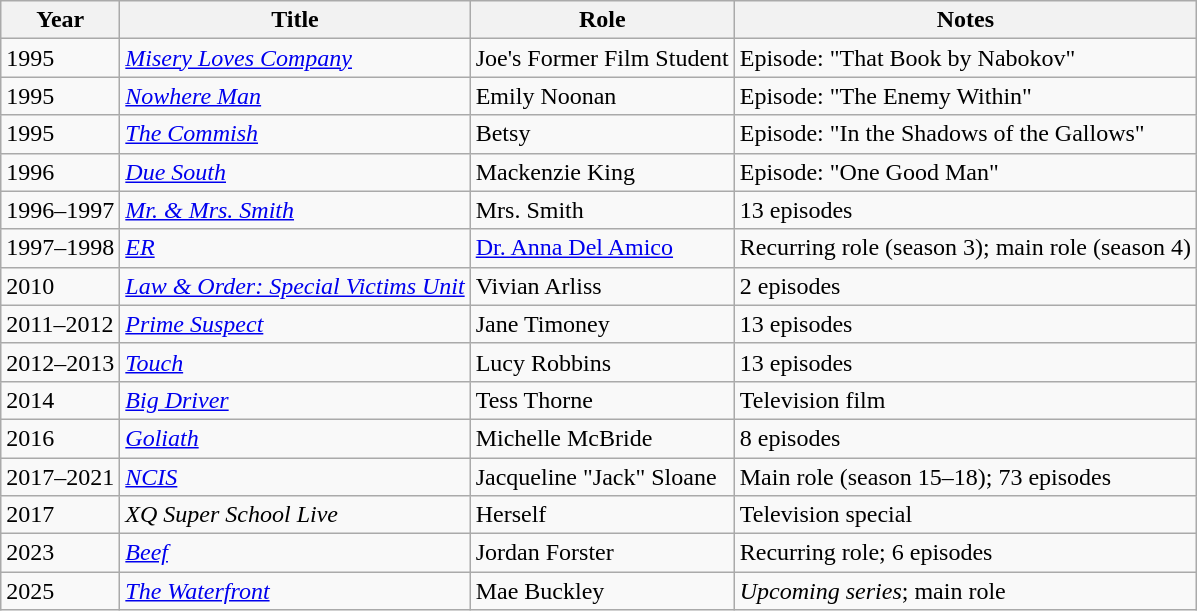<table class="wikitable sortable">
<tr>
<th scope="col">Year</th>
<th scope="col">Title</th>
<th scope="col">Role</th>
<th scope="col" class="unsortable">Notes</th>
</tr>
<tr>
<td>1995</td>
<td><em><a href='#'>Misery Loves Company</a></em></td>
<td>Joe's Former Film Student</td>
<td>Episode: "That Book by Nabokov"</td>
</tr>
<tr>
<td>1995</td>
<td><em><a href='#'>Nowhere Man</a></em></td>
<td>Emily Noonan</td>
<td>Episode: "The Enemy Within"</td>
</tr>
<tr>
<td>1995</td>
<td><em><a href='#'>The Commish</a></em></td>
<td>Betsy</td>
<td>Episode: "In the Shadows of the Gallows"</td>
</tr>
<tr>
<td>1996</td>
<td><em><a href='#'>Due South</a></em></td>
<td>Mackenzie King</td>
<td>Episode: "One Good Man"</td>
</tr>
<tr>
<td>1996–1997</td>
<td><em><a href='#'>Mr. & Mrs. Smith</a></em></td>
<td>Mrs. Smith</td>
<td>13 episodes</td>
</tr>
<tr>
<td>1997–1998</td>
<td><em><a href='#'>ER</a></em></td>
<td><a href='#'>Dr. Anna Del Amico</a></td>
<td>Recurring role (season 3); main role (season 4)</td>
</tr>
<tr>
<td>2010</td>
<td><em><a href='#'>Law & Order: Special Victims Unit</a></em></td>
<td>Vivian Arliss</td>
<td>2 episodes</td>
</tr>
<tr>
<td>2011–2012</td>
<td><em><a href='#'>Prime Suspect</a></em></td>
<td>Jane Timoney</td>
<td>13 episodes</td>
</tr>
<tr>
<td>2012–2013</td>
<td><em><a href='#'>Touch</a></em></td>
<td>Lucy Robbins</td>
<td>13 episodes</td>
</tr>
<tr>
<td>2014</td>
<td><em><a href='#'>Big Driver</a></em></td>
<td>Tess Thorne</td>
<td>Television film</td>
</tr>
<tr>
<td>2016</td>
<td><em><a href='#'>Goliath</a></em></td>
<td>Michelle McBride</td>
<td>8 episodes</td>
</tr>
<tr>
<td>2017–2021</td>
<td><em><a href='#'>NCIS</a></em></td>
<td>Jacqueline "Jack" Sloane</td>
<td>Main role (season 15–18); 73 episodes</td>
</tr>
<tr>
<td>2017</td>
<td><em>XQ Super School Live</em></td>
<td>Herself</td>
<td>Television special</td>
</tr>
<tr>
<td>2023</td>
<td><em><a href='#'>Beef</a></em></td>
<td>Jordan Forster</td>
<td>Recurring role; 6 episodes</td>
</tr>
<tr>
<td>2025</td>
<td><em><a href='#'>The Waterfront</a></em></td>
<td>Mae Buckley</td>
<td><em>Upcoming series</em>; main role</td>
</tr>
</table>
